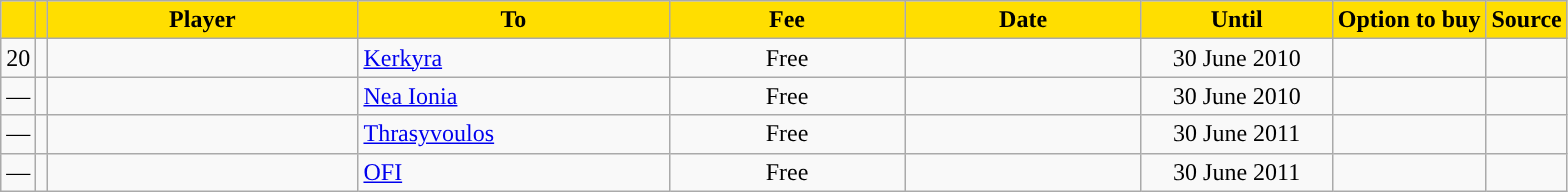<table class="wikitable sortable">
<tr>
<th style="background:#FFDE00"></th>
<th style="background:#FFDE00"></th>
<th width=200 style="background:#FFDE00">Player</th>
<th width=200 style="background:#FFDE00">To</th>
<th width=150 style="background:#FFDE00">Fee</th>
<th width=150 style="background:#FFDE00">Date</th>
<th width=120 style="background:#FFDE00">Until</th>
<th style="background:#FFDE00">Option to buy</th>
<th style="background:#FFDE00">Source</th>
</tr>
<tr>
<td align=center>20</td>
<td align=center></td>
<td></td>
<td> <a href='#'>Kerkyra</a></td>
<td align=center>Free</td>
<td align=center></td>
<td align=center>30 June 2010</td>
<td align=center></td>
<td align=center></td>
</tr>
<tr>
<td align=center>—</td>
<td align=center></td>
<td></td>
<td> <a href='#'>Nea Ionia</a></td>
<td align=center>Free</td>
<td align=center></td>
<td align=center>30 June 2010</td>
<td align=center></td>
<td align=center></td>
</tr>
<tr>
<td align=center>—</td>
<td align=center></td>
<td></td>
<td> <a href='#'>Thrasyvoulos</a></td>
<td align=center>Free</td>
<td align=center></td>
<td align=center>30 June 2011</td>
<td align=center></td>
<td align=center></td>
</tr>
<tr>
<td align=center>—</td>
<td align=center></td>
<td></td>
<td> <a href='#'>OFI</a></td>
<td align=center>Free</td>
<td align=center></td>
<td align=center>30 June 2011</td>
<td align=center></td>
<td align=center></td>
</tr>
</table>
